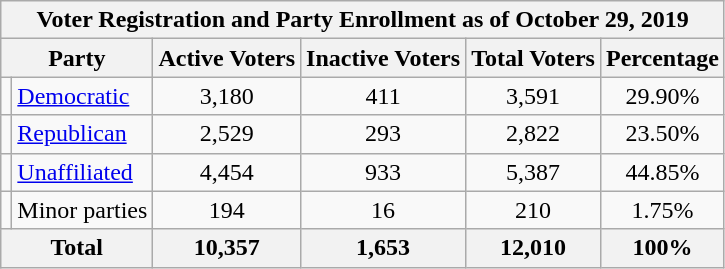<table class=wikitable>
<tr>
<th colspan = 6>Voter Registration and Party Enrollment as of October 29, 2019</th>
</tr>
<tr>
<th colspan = 2>Party</th>
<th>Active Voters</th>
<th>Inactive Voters</th>
<th>Total Voters</th>
<th>Percentage</th>
</tr>
<tr>
<td></td>
<td><a href='#'>Democratic</a></td>
<td style="text-align:center;">3,180</td>
<td style="text-align:center;">411</td>
<td style="text-align:center;">3,591</td>
<td style="text-align:center;">29.90%</td>
</tr>
<tr>
<td></td>
<td><a href='#'>Republican</a></td>
<td style="text-align:center;">2,529</td>
<td style="text-align:center;">293</td>
<td style="text-align:center;">2,822</td>
<td style="text-align:center;">23.50%</td>
</tr>
<tr>
<td></td>
<td><a href='#'>Unaffiliated</a></td>
<td style="text-align:center;">4,454</td>
<td style="text-align:center;">933</td>
<td style="text-align:center;">5,387</td>
<td style="text-align:center;">44.85%</td>
</tr>
<tr>
<td></td>
<td>Minor parties</td>
<td style="text-align:center;">194</td>
<td style="text-align:center;">16</td>
<td style="text-align:center;">210</td>
<td style="text-align:center;">1.75%</td>
</tr>
<tr>
<th colspan = 2>Total</th>
<th style="text-align:center;">10,357</th>
<th style="text-align:center;">1,653</th>
<th style="text-align:center;">12,010</th>
<th style="text-align:center;">100%</th>
</tr>
</table>
